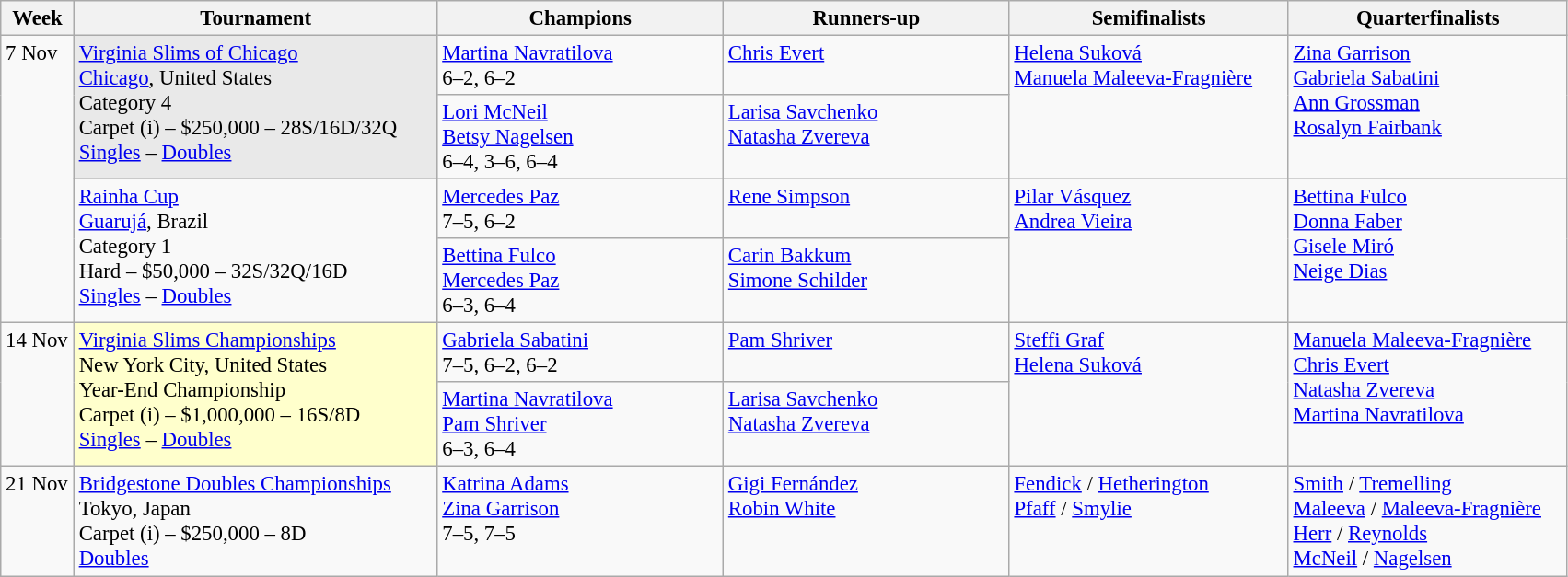<table class=wikitable style=font-size:95%>
<tr>
<th style="width:46px;">Week</th>
<th style="width:256px;">Tournament</th>
<th style="width:200px;">Champions</th>
<th style="width:200px;">Runners-up</th>
<th style="width:195px;">Semifinalists</th>
<th style="width:195px;">Quarterfinalists</th>
</tr>
<tr valign="top">
<td rowspan=4>7 Nov</td>
<td rowspan=2 style="background:#E9E9E9;"><a href='#'>Virginia Slims of Chicago</a><br><a href='#'>Chicago</a>, United States<br>Category 4 <br>Carpet (i) – $250,000 – 28S/16D/32Q <br><a href='#'>Singles</a> – <a href='#'>Doubles</a></td>
<td> <a href='#'>Martina Navratilova</a><br>6–2, 6–2</td>
<td> <a href='#'>Chris Evert</a></td>
<td rowspan=2> <a href='#'>Helena Suková</a> <br> <a href='#'>Manuela Maleeva-Fragnière</a></td>
<td rowspan=2> <a href='#'>Zina Garrison</a><br> <a href='#'>Gabriela Sabatini</a><br> <a href='#'>Ann Grossman</a><br> <a href='#'>Rosalyn Fairbank</a></td>
</tr>
<tr valign="top">
<td> <a href='#'>Lori McNeil</a><br> <a href='#'>Betsy Nagelsen</a><br>6–4, 3–6, 6–4</td>
<td> <a href='#'>Larisa Savchenko</a> <br> <a href='#'>Natasha Zvereva</a></td>
</tr>
<tr valign=top>
<td rowspan=2><a href='#'>Rainha Cup</a><br><a href='#'>Guarujá</a>, Brazil <br>Category 1 <br>Hard – $50,000 – 32S/32Q/16D <br><a href='#'>Singles</a> – <a href='#'>Doubles</a></td>
<td> <a href='#'>Mercedes Paz</a> <br>7–5, 6–2</td>
<td> <a href='#'>Rene Simpson</a></td>
<td rowspan=2> <a href='#'>Pilar Vásquez</a> <br> <a href='#'>Andrea Vieira</a></td>
<td rowspan=2> <a href='#'>Bettina Fulco</a> <br> <a href='#'>Donna Faber</a><br>  <a href='#'>Gisele Miró</a> <br> <a href='#'>Neige Dias</a></td>
</tr>
<tr valign="top">
<td> <a href='#'>Bettina Fulco</a><br> <a href='#'>Mercedes Paz</a> <br>6–3, 6–4</td>
<td> <a href='#'>Carin Bakkum</a><br>  <a href='#'>Simone Schilder</a></td>
</tr>
<tr valign="top">
<td rowspan=2>14 Nov</td>
<td rowspan=2 bgcolor="#FFFFCC"><a href='#'>Virginia Slims Championships</a><br>New York City, United States<br>Year-End Championship<br>Carpet (i) – $1,000,000 – 16S/8D <br><a href='#'>Singles</a> – <a href='#'>Doubles</a></td>
<td> <a href='#'>Gabriela Sabatini</a><br> 7–5, 6–2, 6–2</td>
<td> <a href='#'>Pam Shriver</a></td>
<td rowspan=2> <a href='#'>Steffi Graf</a> <br> <a href='#'>Helena Suková</a></td>
<td rowspan=2> <a href='#'>Manuela Maleeva-Fragnière</a><br> <a href='#'>Chris Evert</a><br> <a href='#'>Natasha Zvereva</a><br> <a href='#'>Martina Navratilova</a></td>
</tr>
<tr valign="top">
<td> <a href='#'>Martina Navratilova</a><br> <a href='#'>Pam Shriver</a><br>6–3, 6–4</td>
<td> <a href='#'>Larisa Savchenko</a> <br> <a href='#'>Natasha Zvereva</a></td>
</tr>
<tr valign="top">
<td>21 Nov</td>
<td rowspan=2><a href='#'>Bridgestone Doubles Championships</a><br>Tokyo, Japan<br>Carpet (i) – $250,000 – 8D<br><a href='#'>Doubles</a></td>
<td> <a href='#'>Katrina Adams</a><br> <a href='#'>Zina Garrison</a><br>7–5, 7–5</td>
<td> <a href='#'>Gigi Fernández</a> <br>  <a href='#'>Robin White</a></td>
<td> <a href='#'>Fendick</a> /  <a href='#'>Hetherington</a> <br>  <a href='#'>Pfaff</a> /  <a href='#'>Smylie</a></td>
<td> <a href='#'>Smith</a> /  <a href='#'>Tremelling</a> <br>  <a href='#'>Maleeva</a> /  <a href='#'>Maleeva-Fragnière</a> <br>  <a href='#'>Herr</a> /  <a href='#'>Reynolds</a> <br>  <a href='#'>McNeil</a> / <a href='#'>Nagelsen</a></td>
</tr>
</table>
